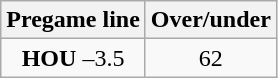<table class="wikitable">
<tr align="center">
<th style=>Pregame line</th>
<th style=>Over/under</th>
</tr>
<tr align="center">
<td><strong>HOU</strong> –3.5</td>
<td>62</td>
</tr>
</table>
